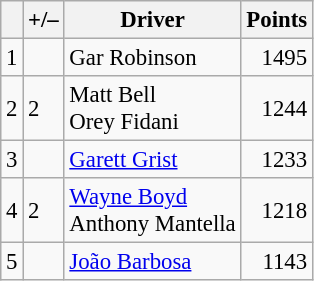<table class="wikitable" style="font-size: 95%;">
<tr>
<th scope="col"></th>
<th scope="col">+/–</th>
<th scope="col">Driver</th>
<th scope="col">Points</th>
</tr>
<tr>
<td align=center>1</td>
<td align="left"></td>
<td> Gar Robinson</td>
<td align=right>1495</td>
</tr>
<tr>
<td align=center>2</td>
<td align="left"> 2</td>
<td> Matt Bell<br> Orey Fidani</td>
<td align=right>1244</td>
</tr>
<tr>
<td align=center>3</td>
<td align="left"></td>
<td> <a href='#'>Garett Grist</a></td>
<td align=right>1233</td>
</tr>
<tr>
<td align=center>4</td>
<td align="left"> 2</td>
<td> <a href='#'>Wayne Boyd</a><br> Anthony Mantella</td>
<td align=right>1218</td>
</tr>
<tr>
<td align=center>5</td>
<td align="left"></td>
<td> <a href='#'>João Barbosa</a></td>
<td align=right>1143</td>
</tr>
</table>
